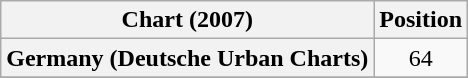<table class="wikitable plainrowheaders" style="text-align:center">
<tr>
<th scope="col">Chart (2007)</th>
<th scope="col">Position</th>
</tr>
<tr>
<th scope="row">Germany (Deutsche Urban Charts)</th>
<td align="center">64</td>
</tr>
<tr>
</tr>
</table>
